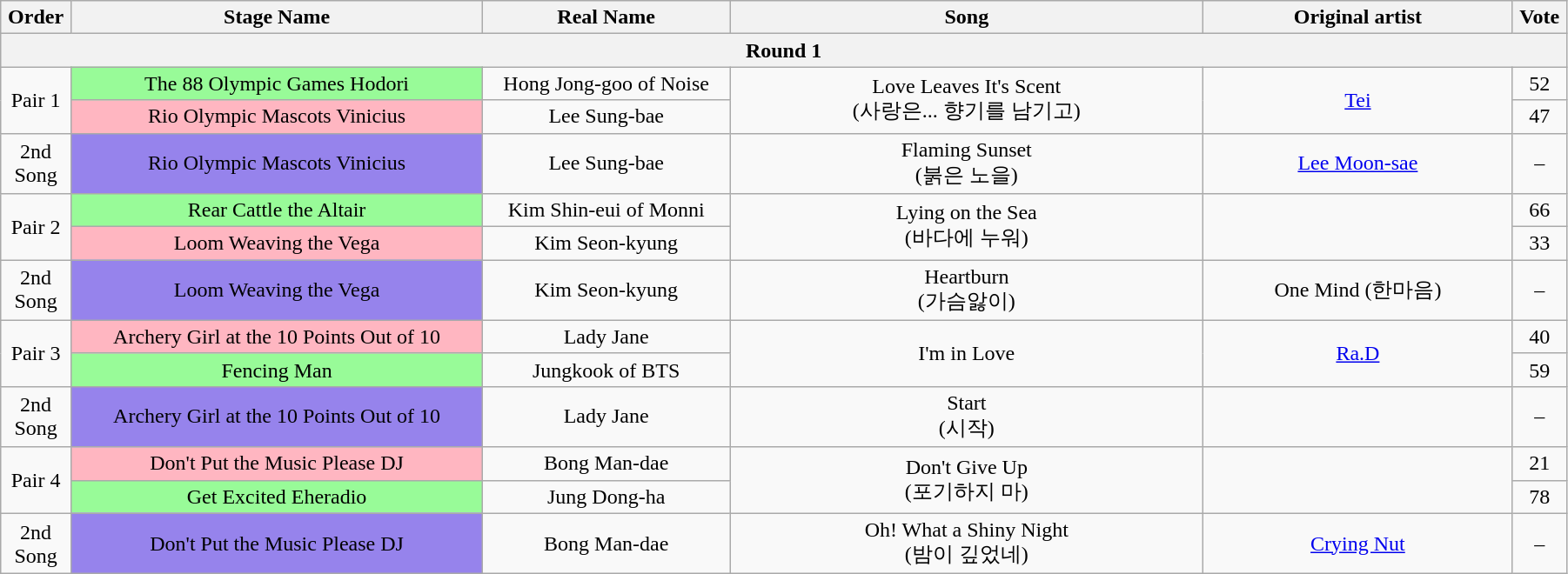<table class="wikitable" style="text-align:center; width:95%;">
<tr>
<th style="width:1%;">Order</th>
<th style="width:20%;">Stage Name</th>
<th style="width:12%;">Real Name</th>
<th style="width:23%;">Song</th>
<th style="width:15%;">Original artist</th>
<th style="width:1%;">Vote</th>
</tr>
<tr>
<th colspan=6>Round 1</th>
</tr>
<tr>
<td rowspan=2>Pair 1</td>
<td bgcolor="palegreen">The 88 Olympic Games Hodori</td>
<td>Hong Jong-goo of Noise</td>
<td rowspan=2>Love Leaves It's Scent<br>(사랑은... 향기를 남기고)</td>
<td rowspan=2><a href='#'>Tei</a></td>
<td>52</td>
</tr>
<tr>
<td bgcolor="lightpink">Rio Olympic Mascots Vinicius</td>
<td>Lee Sung-bae</td>
<td>47</td>
</tr>
<tr>
<td>2nd Song</td>
<td bgcolor="#9683EC">Rio Olympic Mascots Vinicius</td>
<td>Lee Sung-bae</td>
<td>Flaming Sunset<br>(붉은 노을)</td>
<td><a href='#'>Lee Moon-sae</a></td>
<td>–</td>
</tr>
<tr>
<td rowspan=2>Pair 2</td>
<td bgcolor="palegreen">Rear Cattle the Altair</td>
<td>Kim Shin-eui of Monni</td>
<td rowspan=2>Lying on the Sea<br>(바다에 누워)</td>
<td rowspan=2></td>
<td>66</td>
</tr>
<tr>
<td bgcolor="lightpink">Loom Weaving the Vega</td>
<td>Kim Seon-kyung</td>
<td>33</td>
</tr>
<tr>
<td>2nd Song</td>
<td bgcolor="#9683EC">Loom Weaving the Vega</td>
<td>Kim Seon-kyung</td>
<td>Heartburn<br>(가슴앓이)</td>
<td>One Mind (한마음)</td>
<td>–</td>
</tr>
<tr>
<td rowspan=2>Pair 3</td>
<td bgcolor="lightpink">Archery Girl at the 10 Points Out of 10</td>
<td>Lady Jane</td>
<td rowspan=2>I'm in Love</td>
<td rowspan=2><a href='#'>Ra.D</a></td>
<td>40</td>
</tr>
<tr>
<td bgcolor="palegreen">Fencing Man</td>
<td>Jungkook of BTS</td>
<td>59</td>
</tr>
<tr>
<td>2nd Song</td>
<td bgcolor="#9683EC">Archery Girl at the 10 Points Out of 10</td>
<td>Lady Jane</td>
<td>Start<br>(시작)</td>
<td></td>
<td>–</td>
</tr>
<tr>
<td rowspan=2>Pair 4</td>
<td bgcolor="lightpink">Don't Put the Music Please DJ</td>
<td>Bong Man-dae</td>
<td rowspan=2>Don't Give Up<br>(포기하지 마)</td>
<td rowspan=2></td>
<td>21</td>
</tr>
<tr>
<td bgcolor="palegreen">Get Excited Eheradio</td>
<td>Jung Dong-ha</td>
<td>78</td>
</tr>
<tr>
<td>2nd Song</td>
<td bgcolor="#9683EC">Don't Put the Music Please DJ</td>
<td>Bong Man-dae</td>
<td>Oh! What a Shiny Night<br>(밤이 깊었네)</td>
<td><a href='#'>Crying Nut</a></td>
<td>–</td>
</tr>
</table>
